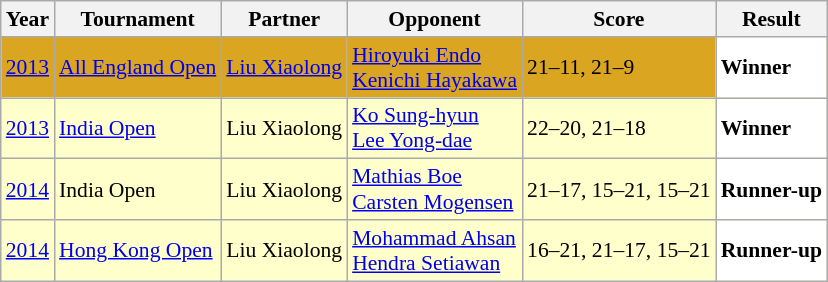<table class="sortable wikitable" style="font-size: 90%;">
<tr>
<th>Year</th>
<th>Tournament</th>
<th>Partner</th>
<th>Opponent</th>
<th>Score</th>
<th>Result</th>
</tr>
<tr style="background:#DAA520">
<td align="center"><a href='#'>2013</a></td>
<td align="left"><a href='#'>All England Open</a></td>
<td align="left"> <a href='#'>Liu Xiaolong</a></td>
<td align="left"> <a href='#'>Hiroyuki Endo</a><br> <a href='#'>Kenichi Hayakawa</a></td>
<td align="left">21–11, 21–9</td>
<td style="text-align:left; background:white"> <strong>Winner</strong></td>
</tr>
<tr style="background:#FFFFCC">
<td align="center"><a href='#'>2013</a></td>
<td align="left"><a href='#'>India Open</a></td>
<td align="left"> Liu Xiaolong</td>
<td align="left"> <a href='#'>Ko Sung-hyun</a><br> <a href='#'>Lee Yong-dae</a></td>
<td align="left">22–20, 21–18</td>
<td style="text-align:left; background:white"> <strong>Winner</strong></td>
</tr>
<tr style="background:#FFFFCC">
<td align="center"><a href='#'>2014</a></td>
<td align="left">India Open</td>
<td align="left"> Liu Xiaolong</td>
<td align="left"> <a href='#'>Mathias Boe</a><br> <a href='#'>Carsten Mogensen</a></td>
<td align="left">21–17, 15–21, 15–21</td>
<td style="text-align:left; background:white"> <strong>Runner-up</strong></td>
</tr>
<tr style="background:#FFFFCC">
<td align="center"><a href='#'>2014</a></td>
<td align="left"><a href='#'>Hong Kong Open</a></td>
<td align="left"> Liu Xiaolong</td>
<td align="left"> <a href='#'>Mohammad Ahsan</a><br> <a href='#'>Hendra Setiawan</a></td>
<td align="left">16–21, 21–17, 15–21</td>
<td style="text-align:left; background:white"> <strong>Runner-up</strong></td>
</tr>
</table>
